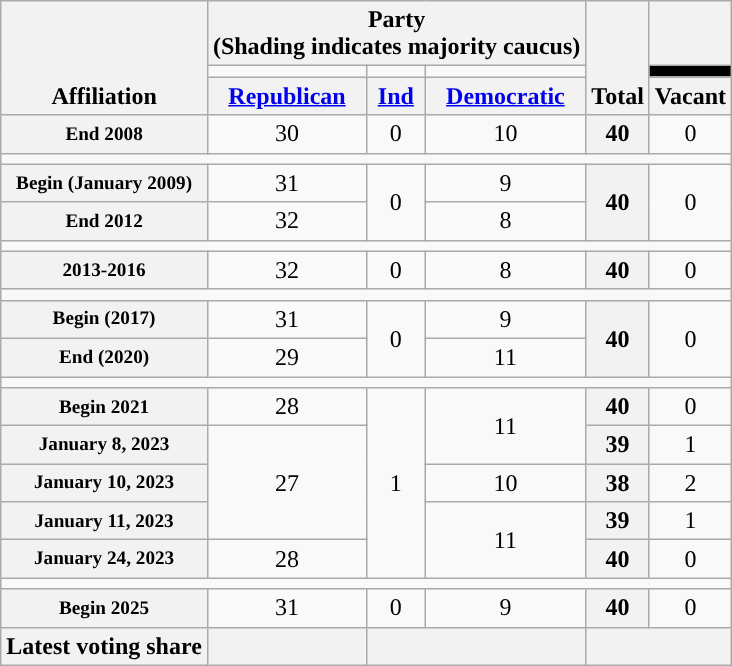<table class=wikitable style="text-align:center">
<tr valign=bottom>
<th rowspan=3>Affiliation</th>
<th colspan=3>Party <div>(Shading indicates majority caucus)</div></th>
<th rowspan=3>Total</th>
<th></th>
</tr>
<tr style="height:5px">
<td style="background: "></td>
<td style="background:"></td>
<td style="background: "></td>
<td style="background:black;"></td>
</tr>
<tr>
<th><a href='#'>Republican</a></th>
<th><a href='#'>Ind</a></th>
<th><a href='#'>Democratic</a></th>
<th>Vacant</th>
</tr>
<tr>
<th style="white-space:nowrap; font-size:80%;">End 2008</th>
<td>30</td>
<td>0</td>
<td>10</td>
<th>40</th>
<td>0</td>
</tr>
<tr>
<td colspan=6></td>
</tr>
<tr>
<th style="white-space:nowrap; font-size:80%;">Begin (January 2009)</th>
<td>31</td>
<td rowspan=2>0</td>
<td>9</td>
<th rowspan=2>40</th>
<td rowspan=2>0</td>
</tr>
<tr>
<th style="white-space:nowrap; font-size:80%;">End 2012</th>
<td>32</td>
<td>8</td>
</tr>
<tr>
<td colspan=6></td>
</tr>
<tr>
<th style="white-space:nowrap; font-size:80%;">2013-2016</th>
<td>32</td>
<td>0</td>
<td>8</td>
<th>40</th>
<td>0</td>
</tr>
<tr>
<td colspan=6></td>
</tr>
<tr>
<th style="white-space:nowrap; font-size:80%;">Begin (2017)</th>
<td>31</td>
<td rowspan=2>0</td>
<td>9</td>
<th rowspan=2>40</th>
<td rowspan=2>0</td>
</tr>
<tr>
<th style="white-space:nowrap; font-size:80%;">End (2020)</th>
<td>29</td>
<td>11</td>
</tr>
<tr>
<td colspan=6></td>
</tr>
<tr>
<th style="white-space:nowrap; font-size:80%;">Begin 2021</th>
<td>28</td>
<td rowspan=5>1</td>
<td rowspan=2>11</td>
<th>40</th>
<td>0</td>
</tr>
<tr>
<th style="white-space:nowrap; font-size:80%;">January 8, 2023</th>
<td rowspan=3 >27</td>
<th>39</th>
<td>1</td>
</tr>
<tr>
<th style="white-space:nowrap; font-size:80%;">January 10, 2023</th>
<td>10</td>
<th>38</th>
<td>2</td>
</tr>
<tr>
<th style="white-space:nowrap; font-size:80%;">January 11, 2023</th>
<td rowspan=2>11</td>
<th>39</th>
<td>1</td>
</tr>
<tr>
<th style="white-space:nowrap; font-size:80%;">January 24, 2023</th>
<td>28</td>
<th>40</th>
<td>0</td>
</tr>
<tr>
<td colspan=6></td>
</tr>
<tr>
<th style="white-space:nowrap; font-size:80%;">Begin 2025</th>
<td>31</td>
<td>0</td>
<td>9</td>
<th>40</th>
<td>0</td>
</tr>
<tr>
<th>Latest voting share</th>
<th></th>
<th colspan=2></th>
<th colspan=2></th>
</tr>
</table>
